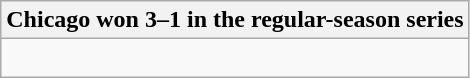<table class="wikitable collapsible collapsed">
<tr>
<th>Chicago won 3–1 in the regular-season series</th>
</tr>
<tr>
<td><br>


</td>
</tr>
</table>
